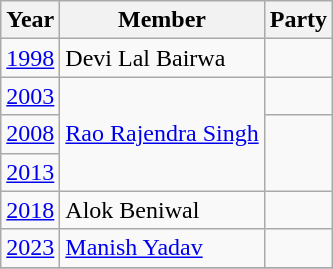<table class="wikitable sortable">
<tr>
<th>Year</th>
<th>Member</th>
<th colspan=2>Party</th>
</tr>
<tr>
<td><a href='#'>1998</a></td>
<td>Devi Lal Bairwa</td>
<td></td>
</tr>
<tr>
<td><a href='#'>2003</a></td>
<td rowspan =3><a href='#'>Rao Rajendra Singh</a></td>
<td></td>
</tr>
<tr>
<td><a href='#'>2008</a></td>
</tr>
<tr>
<td><a href='#'>2013</a></td>
</tr>
<tr>
<td><a href='#'>2018</a></td>
<td>Alok Beniwal</td>
<td></td>
</tr>
<tr>
<td><a href='#'>2023</a></td>
<td><a href='#'>Manish Yadav</a></td>
<td></td>
</tr>
<tr>
</tr>
</table>
